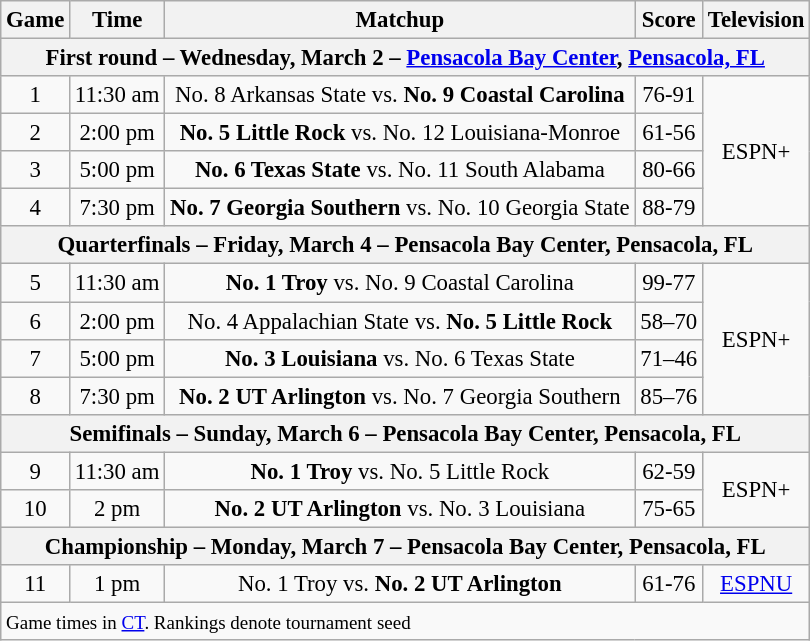<table class="wikitable" style="font-size: 95%;text-align:center">
<tr>
<th>Game</th>
<th>Time </th>
<th>Matchup</th>
<th>Score</th>
<th>Television</th>
</tr>
<tr>
<th colspan="5">First round – Wednesday, March 2 – <a href='#'>Pensacola Bay Center</a>, <a href='#'>Pensacola, FL</a></th>
</tr>
<tr>
<td>1</td>
<td>11:30 am</td>
<td>No. 8 Arkansas State  vs. <strong>No. 9 Coastal Carolina </strong></td>
<td>76-91</td>
<td rowspan="4">ESPN+</td>
</tr>
<tr>
<td>2</td>
<td>2:00 pm</td>
<td><strong>No. 5 Little Rock</strong> vs. No. 12 Louisiana-Monroe</td>
<td>61-56</td>
</tr>
<tr>
<td>3</td>
<td>5:00 pm</td>
<td><strong>No. 6 Texas State</strong> vs. No. 11 South Alabama</td>
<td>80-66</td>
</tr>
<tr>
<td>4</td>
<td>7:30 pm</td>
<td><strong>No. 7 Georgia Southern</strong> vs. No. 10 Georgia State</td>
<td>88-79</td>
</tr>
<tr>
<th colspan="5">Quarterfinals – Friday, March 4 – Pensacola Bay Center, Pensacola, FL</th>
</tr>
<tr>
<td>5</td>
<td>11:30 am</td>
<td><strong>No. 1 Troy</strong> vs. No. 9 Coastal Carolina</td>
<td>99-77</td>
<td rowspan="4">ESPN+</td>
</tr>
<tr>
<td>6</td>
<td>2:00 pm</td>
<td>No. 4 Appalachian State vs. <strong>No. 5 Little Rock</strong></td>
<td>58–70</td>
</tr>
<tr>
<td>7</td>
<td>5:00 pm</td>
<td><strong>No. 3 Louisiana</strong> vs. No. 6 Texas State</td>
<td>71–46</td>
</tr>
<tr>
<td>8</td>
<td>7:30 pm</td>
<td><strong>No. 2 UT Arlington</strong> vs. No. 7 Georgia Southern</td>
<td>85–76</td>
</tr>
<tr>
<th colspan="5">Semifinals – Sunday, March 6 – Pensacola Bay Center, Pensacola, FL</th>
</tr>
<tr>
<td>9</td>
<td>11:30 am</td>
<td><strong>No. 1 Troy</strong> vs. No. 5 Little Rock</td>
<td>62-59</td>
<td rowspan="2">ESPN+</td>
</tr>
<tr>
<td>10</td>
<td>2 pm</td>
<td><strong>No. 2 UT Arlington</strong> vs. No. 3 Louisiana</td>
<td>75-65</td>
</tr>
<tr>
<th colspan="5">Championship – Monday, March 7 – Pensacola Bay Center, Pensacola, FL</th>
</tr>
<tr>
<td>11</td>
<td>1 pm</td>
<td>No. 1 Troy vs. <strong>No. 2 UT Arlington</strong></td>
<td>61-76</td>
<td><a href='#'>ESPNU</a></td>
</tr>
<tr>
<td colspan="5" align="left"><small>Game times in <a href='#'>CT</a>. Rankings denote tournament seed</small></td>
</tr>
</table>
